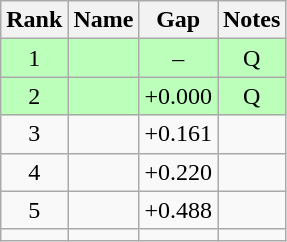<table class="wikitable" style="text-align:center">
<tr>
<th>Rank</th>
<th>Name</th>
<th>Gap</th>
<th>Notes</th>
</tr>
<tr bgcolor=bbffbb>
<td>1</td>
<td align=left></td>
<td>–</td>
<td>Q</td>
</tr>
<tr bgcolor=bbffbb>
<td>2</td>
<td align=left></td>
<td>+0.000</td>
<td>Q</td>
</tr>
<tr>
<td>3</td>
<td align=left></td>
<td>+0.161</td>
<td></td>
</tr>
<tr>
<td>4</td>
<td align=left></td>
<td>+0.220</td>
<td></td>
</tr>
<tr>
<td>5</td>
<td align=left></td>
<td>+0.488</td>
<td></td>
</tr>
<tr>
<td></td>
<td align=left></td>
<td></td>
<td></td>
</tr>
</table>
